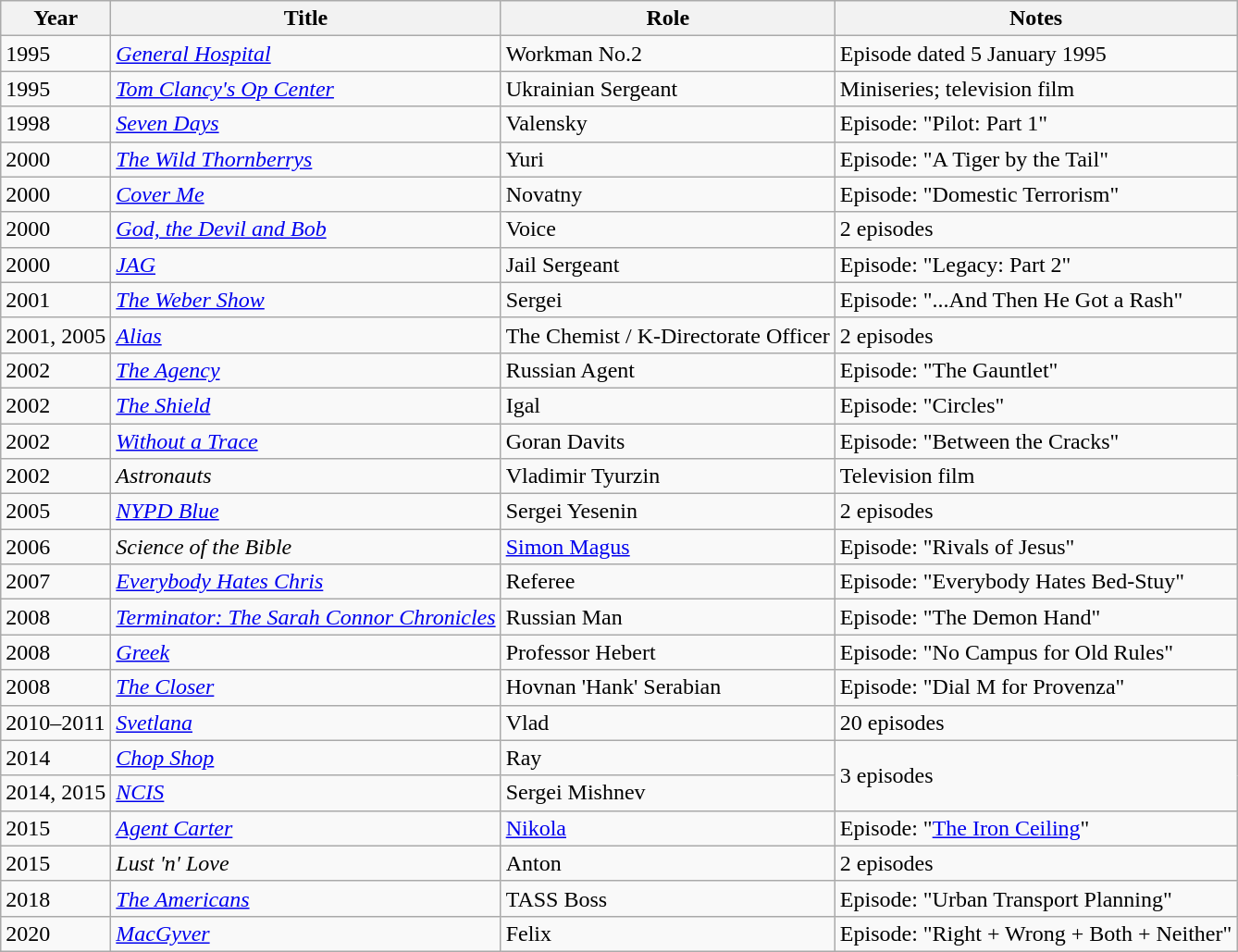<table class="wikitable sortable">
<tr>
<th>Year</th>
<th>Title</th>
<th>Role</th>
<th>Notes</th>
</tr>
<tr>
<td>1995</td>
<td><em><a href='#'>General Hospital</a></em></td>
<td>Workman No.2</td>
<td>Episode dated 5 January 1995</td>
</tr>
<tr>
<td>1995</td>
<td><a href='#'><em>Tom Clancy's Op Center</em></a></td>
<td>Ukrainian Sergeant</td>
<td>Miniseries; television film</td>
</tr>
<tr>
<td>1998</td>
<td><a href='#'><em>Seven Days</em></a></td>
<td>Valensky</td>
<td>Episode: "Pilot: Part 1"</td>
</tr>
<tr>
<td>2000</td>
<td><em><a href='#'>The Wild Thornberrys</a></em></td>
<td>Yuri</td>
<td>Episode: "A Tiger by the Tail"</td>
</tr>
<tr>
<td>2000</td>
<td><a href='#'><em>Cover Me</em></a></td>
<td>Novatny</td>
<td>Episode: "Domestic Terrorism"</td>
</tr>
<tr>
<td>2000</td>
<td><em><a href='#'>God, the Devil and Bob</a></em></td>
<td>Voice</td>
<td>2 episodes</td>
</tr>
<tr>
<td>2000</td>
<td><a href='#'><em>JAG</em></a></td>
<td>Jail Sergeant</td>
<td>Episode: "Legacy: Part 2"</td>
</tr>
<tr>
<td>2001</td>
<td><em><a href='#'>The Weber Show</a></em></td>
<td>Sergei</td>
<td>Episode: "...And Then He Got a Rash"</td>
</tr>
<tr>
<td>2001, 2005</td>
<td><a href='#'><em>Alias</em></a></td>
<td>The Chemist / K-Directorate Officer</td>
<td>2 episodes</td>
</tr>
<tr>
<td>2002</td>
<td><a href='#'><em>The Agency</em></a></td>
<td>Russian Agent</td>
<td>Episode: "The Gauntlet"</td>
</tr>
<tr>
<td>2002</td>
<td><em><a href='#'>The Shield</a></em></td>
<td>Igal</td>
<td>Episode: "Circles"</td>
</tr>
<tr>
<td>2002</td>
<td><em><a href='#'>Without a Trace</a></em></td>
<td>Goran Davits</td>
<td>Episode: "Between the Cracks"</td>
</tr>
<tr>
<td>2002</td>
<td><em>Astronauts</em></td>
<td>Vladimir Tyurzin</td>
<td>Television film</td>
</tr>
<tr>
<td>2005</td>
<td><em><a href='#'>NYPD Blue</a></em></td>
<td>Sergei Yesenin</td>
<td>2 episodes</td>
</tr>
<tr>
<td>2006</td>
<td><em>Science of the Bible</em></td>
<td><a href='#'>Simon Magus</a></td>
<td>Episode: "Rivals of Jesus"</td>
</tr>
<tr>
<td>2007</td>
<td><em><a href='#'>Everybody Hates Chris</a></em></td>
<td>Referee</td>
<td>Episode: "Everybody Hates Bed-Stuy"</td>
</tr>
<tr>
<td>2008</td>
<td><em><a href='#'>Terminator: The Sarah Connor Chronicles</a></em></td>
<td>Russian Man</td>
<td>Episode: "The Demon Hand"</td>
</tr>
<tr>
<td>2008</td>
<td><a href='#'><em>Greek</em></a></td>
<td>Professor Hebert</td>
<td>Episode: "No Campus for Old Rules"</td>
</tr>
<tr>
<td>2008</td>
<td><em><a href='#'>The Closer</a></em></td>
<td>Hovnan 'Hank' Serabian</td>
<td>Episode: "Dial M for Provenza"</td>
</tr>
<tr>
<td>2010–2011</td>
<td><a href='#'><em>Svetlana</em></a></td>
<td>Vlad</td>
<td>20 episodes</td>
</tr>
<tr>
<td>2014</td>
<td><a href='#'><em>Chop Shop</em></a></td>
<td>Ray</td>
<td rowspan="2">3 episodes</td>
</tr>
<tr>
<td>2014, 2015</td>
<td><a href='#'><em>NCIS</em></a></td>
<td>Sergei Mishnev</td>
</tr>
<tr>
<td>2015</td>
<td><em><a href='#'>Agent Carter</a></em></td>
<td><a href='#'>Nikola</a></td>
<td>Episode: "<a href='#'>The Iron Ceiling</a>"</td>
</tr>
<tr>
<td>2015</td>
<td><em>Lust 'n' Love</em></td>
<td>Anton</td>
<td>2 episodes</td>
</tr>
<tr>
<td>2018</td>
<td><em><a href='#'>The Americans</a></em></td>
<td>TASS Boss</td>
<td>Episode: "Urban Transport Planning"</td>
</tr>
<tr>
<td>2020</td>
<td><a href='#'><em>MacGyver</em></a></td>
<td>Felix</td>
<td>Episode: "Right + Wrong + Both + Neither"</td>
</tr>
</table>
